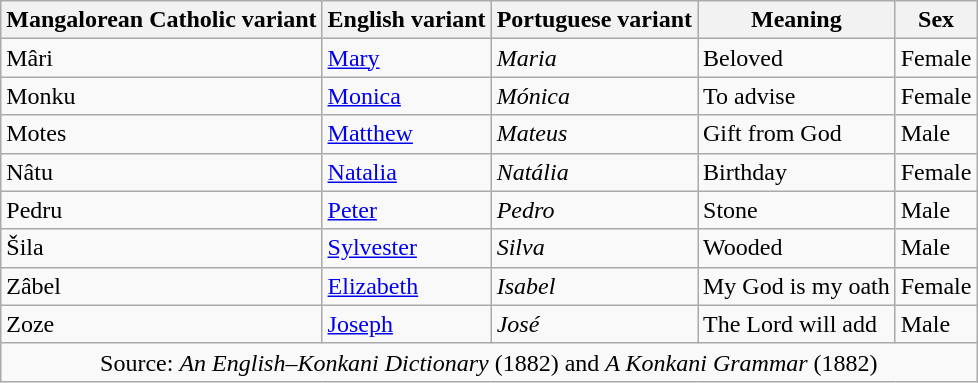<table class="wikitable">
<tr>
<th>Mangalorean Catholic variant</th>
<th>English variant</th>
<th>Portuguese variant</th>
<th>Meaning</th>
<th>Sex</th>
</tr>
<tr>
<td>Mâri</td>
<td><a href='#'>Mary</a></td>
<td><em>Maria</em></td>
<td>Beloved</td>
<td>Female</td>
</tr>
<tr>
<td>Monku</td>
<td><a href='#'>Monica</a></td>
<td><em>Mónica</em></td>
<td>To advise</td>
<td>Female</td>
</tr>
<tr>
<td>Motes</td>
<td><a href='#'>Matthew</a></td>
<td><em>Mateus</em></td>
<td>Gift from God</td>
<td>Male</td>
</tr>
<tr>
<td>Nâtu</td>
<td><a href='#'>Natalia</a></td>
<td><em>Natália</em></td>
<td>Birthday</td>
<td>Female</td>
</tr>
<tr>
<td>Pedru</td>
<td><a href='#'>Peter</a></td>
<td><em>Pedro</em></td>
<td>Stone</td>
<td>Male</td>
</tr>
<tr>
<td>Šila</td>
<td><a href='#'>Sylvester</a></td>
<td><em>Silva</em></td>
<td>Wooded</td>
<td>Male</td>
</tr>
<tr>
<td>Zâbel</td>
<td><a href='#'>Elizabeth</a></td>
<td><em>Isabel</em></td>
<td>My God is my oath</td>
<td>Female</td>
</tr>
<tr>
<td>Zoze</td>
<td><a href='#'>Joseph</a></td>
<td><em>José</em></td>
<td>The Lord will add</td>
<td>Male</td>
</tr>
<tr>
<td colspan=5 style="text-align:center;">Source: <em>An English–Konkani Dictionary</em> (1882) and <em>A Konkani Grammar</em> (1882)</td>
</tr>
</table>
